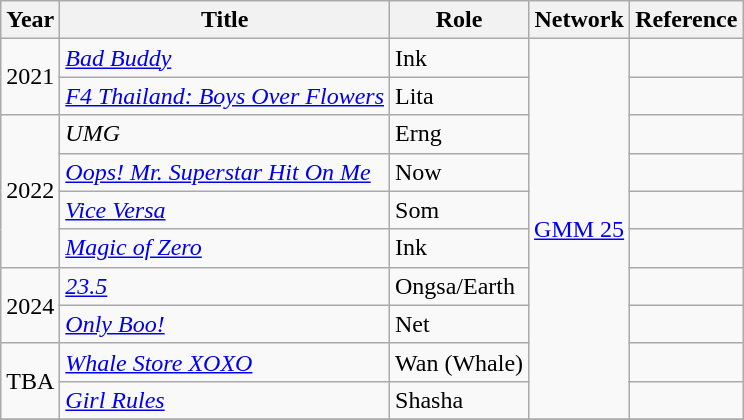<table class="wikitable">
<tr>
<th>Year</th>
<th>Title</th>
<th>Role</th>
<th>Network</th>
<th>Reference</th>
</tr>
<tr>
<td rowspan = 2>2021</td>
<td><em><a href='#'>Bad Buddy</a></em></td>
<td>Ink</td>
<td rowspan = 10><a href='#'>GMM 25</a></td>
<td></td>
</tr>
<tr>
<td><em><a href='#'>F4 Thailand: Boys Over Flowers</a></em></td>
<td>Lita</td>
<td></td>
</tr>
<tr>
<td rowspan = 4>2022</td>
<td><em>UMG</em></td>
<td>Erng</td>
<td></td>
</tr>
<tr>
<td><em><a href='#'>Oops! Mr. Superstar Hit On Me</a></em></td>
<td>Now</td>
<td></td>
</tr>
<tr>
<td><em><a href='#'>Vice Versa</a></em></td>
<td>Som</td>
<td></td>
</tr>
<tr>
<td><em><a href='#'>Magic of Zero</a></em></td>
<td>Ink</td>
<td></td>
</tr>
<tr>
<td rowspan=2>2024</td>
<td><em><a href='#'>23.5</a></em></td>
<td>Ongsa/Earth</td>
<td></td>
</tr>
<tr>
<td><em><a href='#'>Only Boo!</a></em></td>
<td>Net</td>
<td></td>
</tr>
<tr>
<td rowspan=2>TBA</td>
<td><em><a href='#'>Whale Store XOXO</a></em></td>
<td>Wan (Whale)</td>
<td></td>
</tr>
<tr>
<td><em><a href='#'>Girl Rules</a></em></td>
<td>Shasha</td>
<td></td>
</tr>
<tr>
</tr>
</table>
